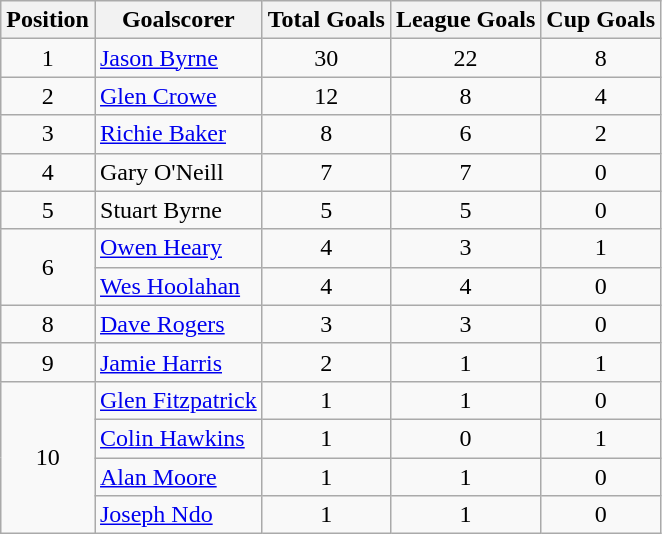<table class="wikitable" style="text-align:center">
<tr>
<th>Position</th>
<th>Goalscorer</th>
<th>Total Goals</th>
<th>League Goals</th>
<th>Cup Goals</th>
</tr>
<tr>
<td>1</td>
<td align=left> <a href='#'>Jason Byrne</a></td>
<td>30</td>
<td>22</td>
<td>8</td>
</tr>
<tr>
<td>2</td>
<td align=left> <a href='#'>Glen Crowe</a></td>
<td>12</td>
<td>8</td>
<td>4</td>
</tr>
<tr>
<td>3</td>
<td align=left> <a href='#'>Richie Baker</a></td>
<td>8</td>
<td>6</td>
<td>2</td>
</tr>
<tr>
<td>4</td>
<td align=left> Gary O'Neill</td>
<td>7</td>
<td>7</td>
<td>0</td>
</tr>
<tr>
<td>5</td>
<td align=left> Stuart Byrne</td>
<td>5</td>
<td>5</td>
<td>0</td>
</tr>
<tr>
<td rowspan=2>6</td>
<td align=left> <a href='#'>Owen Heary</a></td>
<td>4</td>
<td>3</td>
<td>1</td>
</tr>
<tr>
<td align=left> <a href='#'>Wes Hoolahan</a></td>
<td>4</td>
<td>4</td>
<td>0</td>
</tr>
<tr>
<td>8</td>
<td align=left> <a href='#'>Dave Rogers</a></td>
<td>3</td>
<td>3</td>
<td>0</td>
</tr>
<tr>
<td>9</td>
<td align=left> <a href='#'>Jamie Harris</a></td>
<td>2</td>
<td>1</td>
<td>1</td>
</tr>
<tr>
<td rowspan=4>10</td>
<td align=left> <a href='#'>Glen Fitzpatrick</a></td>
<td>1</td>
<td>1</td>
<td>0</td>
</tr>
<tr>
<td align=left> <a href='#'>Colin Hawkins</a></td>
<td>1</td>
<td>0</td>
<td>1</td>
</tr>
<tr>
<td align=left> <a href='#'>Alan Moore</a></td>
<td>1</td>
<td>1</td>
<td>0</td>
</tr>
<tr>
<td align=left> <a href='#'>Joseph Ndo</a></td>
<td>1</td>
<td>1</td>
<td>0</td>
</tr>
</table>
